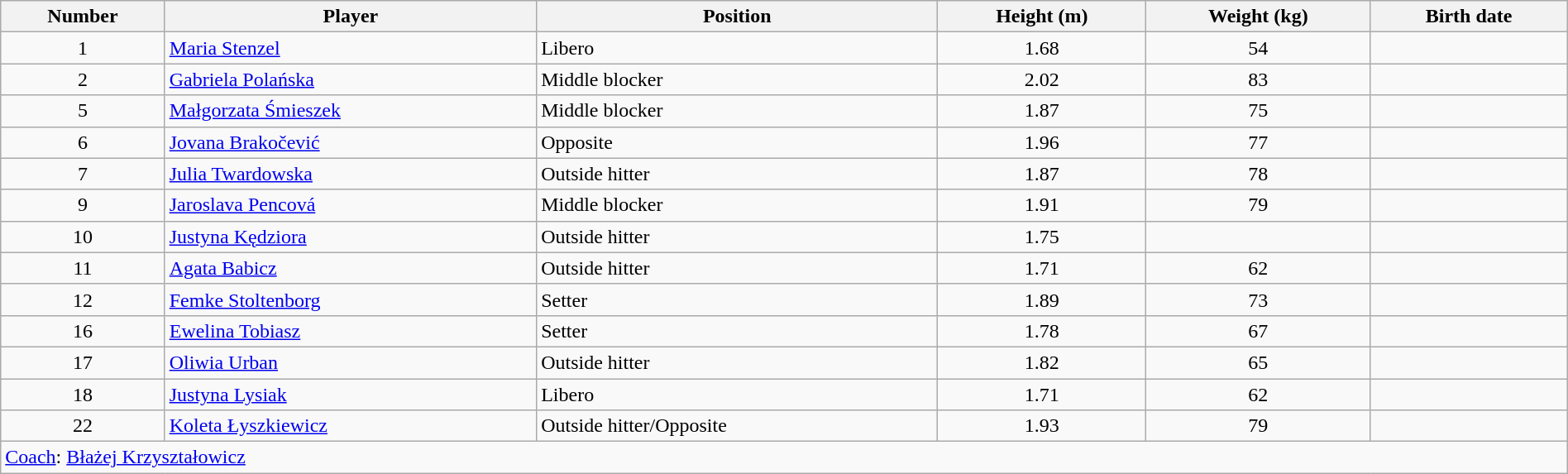<table class="wikitable" style="width:100%;">
<tr>
<th>Number</th>
<th>Player</th>
<th>Position</th>
<th>Height (m)</th>
<th>Weight (kg)</th>
<th>Birth date</th>
</tr>
<tr>
<td align="center">1</td>
<td> <a href='#'>Maria Stenzel</a></td>
<td>Libero</td>
<td align="center">1.68</td>
<td align="center">54</td>
<td></td>
</tr>
<tr>
<td align="center">2</td>
<td> <a href='#'>Gabriela Polańska</a></td>
<td>Middle blocker</td>
<td align="center">2.02</td>
<td align="center">83</td>
<td></td>
</tr>
<tr>
<td align="center">5</td>
<td> <a href='#'>Małgorzata Śmieszek</a></td>
<td>Middle blocker</td>
<td align="center">1.87</td>
<td align="center">75</td>
<td></td>
</tr>
<tr>
<td align="center">6</td>
<td> <a href='#'>Jovana Brakočević</a></td>
<td>Opposite</td>
<td align="center">1.96</td>
<td align="center">77</td>
<td></td>
</tr>
<tr>
<td align="center">7</td>
<td> <a href='#'>Julia Twardowska</a></td>
<td>Outside hitter</td>
<td align="center">1.87</td>
<td align="center">78</td>
<td></td>
</tr>
<tr>
<td align="center">9</td>
<td> <a href='#'>Jaroslava Pencová</a></td>
<td>Middle blocker</td>
<td align="center">1.91</td>
<td align="center">79</td>
<td></td>
</tr>
<tr>
<td align="center">10</td>
<td> <a href='#'>Justyna Kędziora</a></td>
<td>Outside hitter</td>
<td align="center">1.75</td>
<td align="center"></td>
<td></td>
</tr>
<tr>
<td align="center">11</td>
<td> <a href='#'>Agata Babicz</a></td>
<td>Outside hitter</td>
<td align="center">1.71</td>
<td align="center">62</td>
<td></td>
</tr>
<tr>
<td align="center">12</td>
<td> <a href='#'>Femke Stoltenborg</a></td>
<td>Setter</td>
<td align="center">1.89</td>
<td align="center">73</td>
<td></td>
</tr>
<tr>
<td align="center">16</td>
<td> <a href='#'>Ewelina Tobiasz</a></td>
<td>Setter</td>
<td align="center">1.78</td>
<td align="center">67</td>
<td></td>
</tr>
<tr>
<td align="center">17</td>
<td> <a href='#'>Oliwia Urban</a></td>
<td>Outside hitter</td>
<td align="center">1.82</td>
<td align="center">65</td>
<td></td>
</tr>
<tr>
<td align="center">18</td>
<td> <a href='#'>Justyna Lysiak</a></td>
<td>Libero</td>
<td align="center">1.71</td>
<td align="center">62</td>
<td></td>
</tr>
<tr>
<td align="center">22</td>
<td> <a href='#'>Koleta Łyszkiewicz</a></td>
<td>Outside hitter/Opposite</td>
<td align="center">1.93</td>
<td align="center">79</td>
<td></td>
</tr>
<tr>
<td colspan=6><a href='#'>Coach</a>:  <a href='#'>Błażej Krzyształowicz</a></td>
</tr>
</table>
